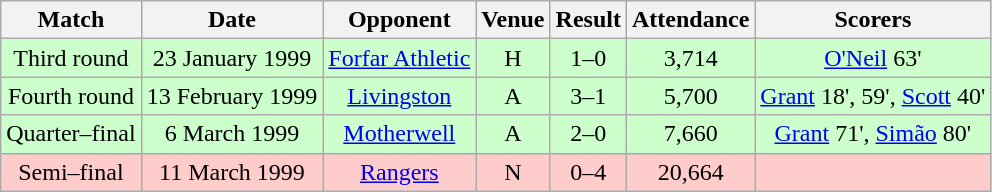<table class="wikitable" style="font-size:100%; text-align:center">
<tr>
<th>Match</th>
<th>Date</th>
<th>Opponent</th>
<th>Venue</th>
<th>Result</th>
<th>Attendance</th>
<th>Scorers</th>
</tr>
<tr style="background: #CCFFCC;">
<td>Third round</td>
<td>23 January 1999</td>
<td><a href='#'>Forfar Athletic</a></td>
<td>H</td>
<td>1–0</td>
<td>3,714</td>
<td><a href='#'>O'Neil</a> 63'</td>
</tr>
<tr style="background: #CCFFCC;">
<td>Fourth round</td>
<td>13 February 1999</td>
<td><a href='#'>Livingston</a></td>
<td>A</td>
<td>3–1</td>
<td>5,700</td>
<td><a href='#'>Grant</a> 18', 59', <a href='#'>Scott</a> 40'</td>
</tr>
<tr style="background: #CCFFCC;">
<td>Quarter–final</td>
<td>6 March 1999</td>
<td><a href='#'>Motherwell</a></td>
<td>A</td>
<td>2–0</td>
<td>7,660</td>
<td><a href='#'>Grant</a> 71', <a href='#'>Simão</a> 80'</td>
</tr>
<tr style="background: #FFCCCC;">
<td>Semi–final</td>
<td>11 March 1999</td>
<td><a href='#'>Rangers</a></td>
<td>N</td>
<td>0–4</td>
<td>20,664</td>
<td></td>
</tr>
</table>
